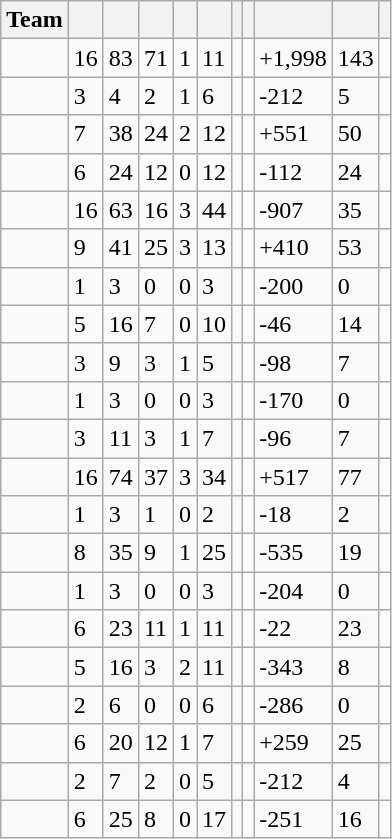<table class="wikitable sortable defaultright col1left col11center">
<tr>
<th>Team</th>
<th></th>
<th></th>
<th></th>
<th></th>
<th></th>
<th></th>
<th></th>
<th></th>
<th></th>
<th class=unsortable></th>
</tr>
<tr>
<td></td>
<td>16</td>
<td>83</td>
<td>71</td>
<td>1</td>
<td>11</td>
<td></td>
<td></td>
<td>+1,998</td>
<td>143</td>
<td></td>
</tr>
<tr>
<td></td>
<td>3</td>
<td>4</td>
<td>2</td>
<td>1</td>
<td>6</td>
<td></td>
<td></td>
<td>-212</td>
<td>5</td>
<td></td>
</tr>
<tr>
<td></td>
<td>7</td>
<td>38</td>
<td>24</td>
<td>2</td>
<td>12</td>
<td></td>
<td></td>
<td>+551</td>
<td>50</td>
<td></td>
</tr>
<tr>
<td></td>
<td>6</td>
<td>24</td>
<td>12</td>
<td>0</td>
<td>12</td>
<td></td>
<td></td>
<td>-112</td>
<td>24</td>
<td></td>
</tr>
<tr>
<td></td>
<td>16</td>
<td>63</td>
<td>16</td>
<td>3</td>
<td>44</td>
<td></td>
<td></td>
<td>-907</td>
<td>35</td>
<td></td>
</tr>
<tr>
<td></td>
<td>9</td>
<td>41</td>
<td>25</td>
<td>3</td>
<td>13</td>
<td></td>
<td></td>
<td>+410</td>
<td>53</td>
<td></td>
</tr>
<tr>
<td></td>
<td>1</td>
<td>3</td>
<td>0</td>
<td>0</td>
<td>3</td>
<td></td>
<td></td>
<td>-200</td>
<td>0</td>
<td></td>
</tr>
<tr>
<td></td>
<td>5</td>
<td>16</td>
<td>7</td>
<td>0</td>
<td>10</td>
<td></td>
<td></td>
<td>-46</td>
<td>14</td>
<td></td>
</tr>
<tr>
<td></td>
<td>3</td>
<td>9</td>
<td>3</td>
<td>1</td>
<td>5</td>
<td></td>
<td></td>
<td>-98</td>
<td>7</td>
<td></td>
</tr>
<tr>
<td></td>
<td>1</td>
<td>3</td>
<td>0</td>
<td>0</td>
<td>3</td>
<td></td>
<td></td>
<td>-170</td>
<td>0</td>
<td></td>
</tr>
<tr>
<td></td>
<td>3</td>
<td>11</td>
<td>3</td>
<td>1</td>
<td>7</td>
<td></td>
<td></td>
<td>-96</td>
<td>7</td>
<td></td>
</tr>
<tr>
<td></td>
<td>16</td>
<td>74</td>
<td>37</td>
<td>3</td>
<td>34</td>
<td></td>
<td></td>
<td>+517</td>
<td>77</td>
<td></td>
</tr>
<tr>
<td data-sort-value=NewZealand Māori></td>
<td>1</td>
<td>3</td>
<td>1</td>
<td>0</td>
<td>2</td>
<td></td>
<td></td>
<td>-18</td>
<td>2</td>
<td></td>
</tr>
<tr>
<td></td>
<td>8</td>
<td>35</td>
<td>9</td>
<td>1</td>
<td>25</td>
<td></td>
<td></td>
<td>-535</td>
<td>19</td>
<td></td>
</tr>
<tr>
<td></td>
<td>1</td>
<td>3</td>
<td>0</td>
<td>0</td>
<td>3</td>
<td></td>
<td></td>
<td>-204</td>
<td>0</td>
<td></td>
</tr>
<tr>
<td></td>
<td>6</td>
<td>23</td>
<td>11</td>
<td>1</td>
<td>11</td>
<td></td>
<td></td>
<td>-22</td>
<td>23</td>
<td></td>
</tr>
<tr>
<td></td>
<td>5</td>
<td>16</td>
<td>3</td>
<td>2</td>
<td>11</td>
<td></td>
<td></td>
<td>-343</td>
<td>8</td>
<td></td>
</tr>
<tr>
<td></td>
<td>2</td>
<td>6</td>
<td>0</td>
<td>0</td>
<td>6</td>
<td></td>
<td></td>
<td>-286</td>
<td>0</td>
<td></td>
</tr>
<tr>
<td></td>
<td>6</td>
<td>20</td>
<td>12</td>
<td>1</td>
<td>7</td>
<td></td>
<td></td>
<td>+259</td>
<td>25</td>
<td></td>
</tr>
<tr>
<td></td>
<td>2</td>
<td>7</td>
<td>2</td>
<td>0</td>
<td>5</td>
<td></td>
<td></td>
<td>-212</td>
<td>4</td>
<td></td>
</tr>
<tr>
<td></td>
<td>6</td>
<td>25</td>
<td>8</td>
<td>0</td>
<td>17</td>
<td></td>
<td></td>
<td>-251</td>
<td>16</td>
<td></td>
</tr>
</table>
